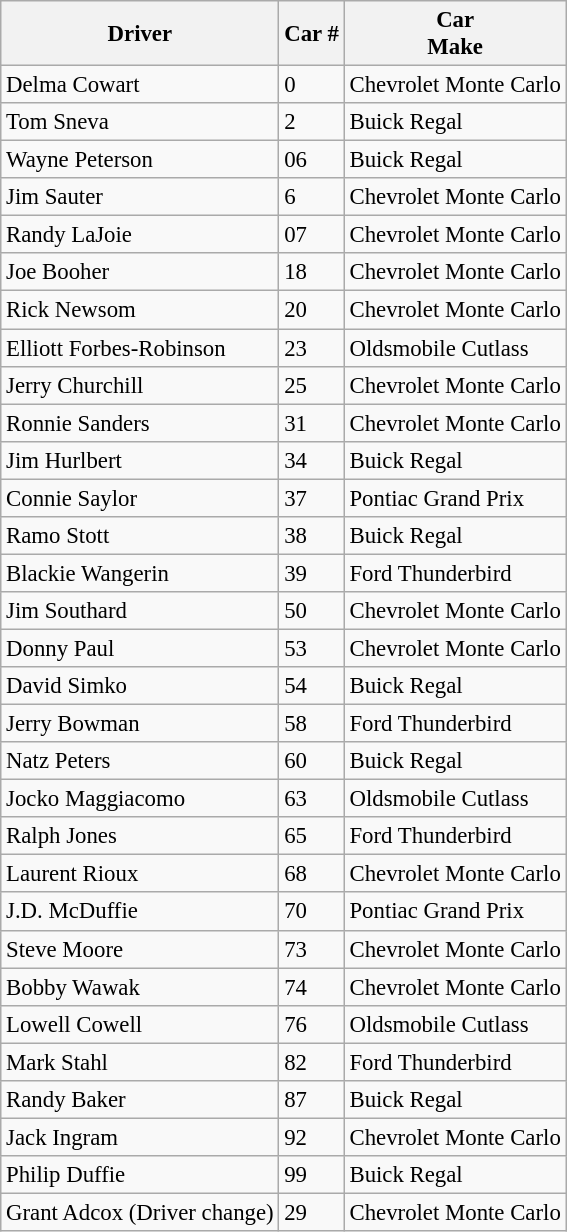<table class="wikitable" style="font-size:95%;">
<tr>
<th>Driver</th>
<th>Car #</th>
<th>Car<br>Make</th>
</tr>
<tr>
<td>Delma Cowart</td>
<td>0</td>
<td>Chevrolet Monte Carlo</td>
</tr>
<tr>
<td>Tom Sneva</td>
<td>2</td>
<td>Buick Regal</td>
</tr>
<tr>
<td>Wayne Peterson</td>
<td>06</td>
<td>Buick Regal</td>
</tr>
<tr>
<td>Jim Sauter</td>
<td>6</td>
<td>Chevrolet Monte Carlo</td>
</tr>
<tr>
<td>Randy LaJoie</td>
<td>07</td>
<td>Chevrolet Monte Carlo</td>
</tr>
<tr>
<td>Joe Booher</td>
<td>18</td>
<td>Chevrolet Monte Carlo</td>
</tr>
<tr>
<td>Rick Newsom</td>
<td>20</td>
<td>Chevrolet Monte Carlo</td>
</tr>
<tr>
<td>Elliott Forbes-Robinson</td>
<td>23</td>
<td>Oldsmobile Cutlass</td>
</tr>
<tr>
<td>Jerry Churchill</td>
<td>25</td>
<td>Chevrolet Monte Carlo</td>
</tr>
<tr>
<td>Ronnie Sanders</td>
<td>31</td>
<td>Chevrolet Monte Carlo</td>
</tr>
<tr>
<td>Jim Hurlbert</td>
<td>34</td>
<td>Buick Regal</td>
</tr>
<tr>
<td>Connie Saylor</td>
<td>37</td>
<td>Pontiac Grand Prix</td>
</tr>
<tr>
<td>Ramo Stott</td>
<td>38</td>
<td>Buick Regal</td>
</tr>
<tr>
<td>Blackie Wangerin</td>
<td>39</td>
<td>Ford Thunderbird</td>
</tr>
<tr>
<td>Jim Southard</td>
<td>50</td>
<td>Chevrolet Monte Carlo</td>
</tr>
<tr>
<td>Donny Paul</td>
<td>53</td>
<td>Chevrolet Monte Carlo</td>
</tr>
<tr>
<td>David Simko</td>
<td>54</td>
<td>Buick Regal</td>
</tr>
<tr>
<td>Jerry Bowman</td>
<td>58</td>
<td>Ford Thunderbird</td>
</tr>
<tr>
<td>Natz Peters</td>
<td>60</td>
<td>Buick Regal</td>
</tr>
<tr>
<td>Jocko Maggiacomo</td>
<td>63</td>
<td>Oldsmobile Cutlass</td>
</tr>
<tr>
<td>Ralph Jones</td>
<td>65</td>
<td>Ford Thunderbird</td>
</tr>
<tr>
<td>Laurent Rioux</td>
<td>68</td>
<td>Chevrolet Monte Carlo</td>
</tr>
<tr>
<td>J.D. McDuffie</td>
<td>70</td>
<td>Pontiac Grand Prix</td>
</tr>
<tr>
<td>Steve Moore</td>
<td>73</td>
<td>Chevrolet Monte Carlo</td>
</tr>
<tr>
<td>Bobby Wawak</td>
<td>74</td>
<td>Chevrolet Monte Carlo</td>
</tr>
<tr>
<td>Lowell Cowell</td>
<td>76</td>
<td>Oldsmobile Cutlass</td>
</tr>
<tr>
<td>Mark Stahl</td>
<td>82</td>
<td>Ford Thunderbird</td>
</tr>
<tr>
<td>Randy Baker</td>
<td>87</td>
<td>Buick Regal</td>
</tr>
<tr>
<td>Jack Ingram</td>
<td>92</td>
<td>Chevrolet Monte Carlo</td>
</tr>
<tr>
<td>Philip Duffie</td>
<td>99</td>
<td>Buick Regal</td>
</tr>
<tr>
<td>Grant Adcox (Driver change)</td>
<td>29</td>
<td>Chevrolet Monte Carlo</td>
</tr>
</table>
